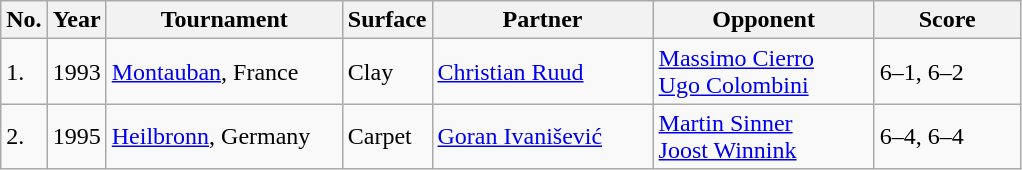<table class="sortable wikitable">
<tr>
<th style="width:20px" class="unsortable">No.</th>
<th style="width:30px">Year</th>
<th style="width:150px">Tournament</th>
<th style="width:50px">Surface</th>
<th style="width:140px">Partner</th>
<th style="width:140px">Opponent</th>
<th style="width:90px" class="unsortable">Score</th>
</tr>
<tr>
<td>1.</td>
<td>1993</td>
<td><a href='#'>Montauban</a>, France</td>
<td>Clay</td>
<td> <a href='#'>Christian Ruud</a></td>
<td> <a href='#'>Massimo Cierro</a><br> <a href='#'>Ugo Colombini</a></td>
<td>6–1, 6–2</td>
</tr>
<tr>
<td>2.</td>
<td>1995</td>
<td><a href='#'>Heilbronn</a>, Germany</td>
<td>Carpet</td>
<td> <a href='#'>Goran Ivanišević</a></td>
<td> <a href='#'>Martin Sinner</a><br> <a href='#'>Joost Winnink</a></td>
<td>6–4, 6–4</td>
</tr>
</table>
